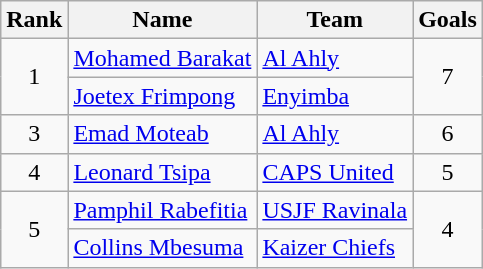<table class="wikitable" style="text-align:center">
<tr>
<th>Rank</th>
<th>Name</th>
<th>Team</th>
<th>Goals</th>
</tr>
<tr>
<td rowspan=2>1</td>
<td align="left"> <a href='#'>Mohamed Barakat</a></td>
<td align="left"> <a href='#'>Al Ahly</a></td>
<td rowspan=2>7</td>
</tr>
<tr>
<td align="left"> <a href='#'>Joetex Frimpong</a></td>
<td align="left"> <a href='#'>Enyimba</a></td>
</tr>
<tr>
<td rowspan=1>3</td>
<td align="left"> <a href='#'>Emad Moteab</a></td>
<td align="left"> <a href='#'>Al Ahly</a></td>
<td>6</td>
</tr>
<tr>
<td rowspan=1>4</td>
<td align="left"> <a href='#'>Leonard Tsipa</a></td>
<td align="left"> <a href='#'>CAPS United</a></td>
<td>5</td>
</tr>
<tr>
<td rowspan=2>5</td>
<td align="left"> <a href='#'>Pamphil Rabefitia</a></td>
<td align="left"> <a href='#'>USJF Ravinala</a></td>
<td rowspan=2>4</td>
</tr>
<tr>
<td align="left"> <a href='#'>Collins Mbesuma</a></td>
<td align="left"> <a href='#'>Kaizer Chiefs</a></td>
</tr>
</table>
